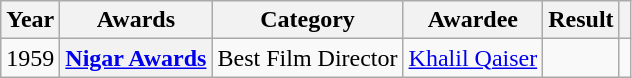<table class="wikitable plainrowheaders">
<tr>
<th>Year</th>
<th>Awards</th>
<th>Category</th>
<th>Awardee</th>
<th>Result</th>
<th></th>
</tr>
<tr>
<td>1959</td>
<th scope="row"><a href='#'>Nigar Awards</a></th>
<td>Best Film Director</td>
<td><a href='#'>Khalil Qaiser</a></td>
<td></td>
<td></td>
</tr>
</table>
